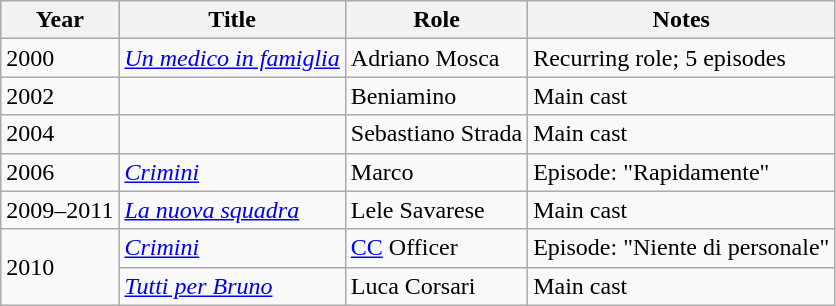<table class="wikitable">
<tr>
<th>Year</th>
<th>Title</th>
<th>Role</th>
<th>Notes</th>
</tr>
<tr>
<td>2000</td>
<td><em><a href='#'>Un medico in famiglia</a></em></td>
<td>Adriano Mosca</td>
<td>Recurring role; 5 episodes</td>
</tr>
<tr>
<td>2002</td>
<td></td>
<td>Beniamino</td>
<td>Main cast</td>
</tr>
<tr>
<td>2004</td>
<td></td>
<td>Sebastiano Strada</td>
<td>Main cast</td>
</tr>
<tr>
<td>2006</td>
<td><em><a href='#'>Crimini</a></em></td>
<td>Marco</td>
<td>Episode: "Rapidamente"</td>
</tr>
<tr>
<td>2009–2011</td>
<td><em><a href='#'>La nuova squadra</a></em></td>
<td>Lele Savarese</td>
<td>Main cast</td>
</tr>
<tr>
<td rowspan="2">2010</td>
<td><em><a href='#'>Crimini</a></em></td>
<td><a href='#'>CC</a> Officer</td>
<td>Episode: "Niente di personale"</td>
</tr>
<tr>
<td><em><a href='#'>Tutti per Bruno</a></em></td>
<td>Luca Corsari</td>
<td>Main cast</td>
</tr>
</table>
